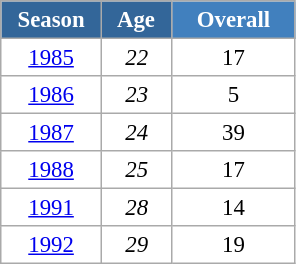<table class="wikitable" style="font-size:95%; text-align:center; border:grey solid 1px; border-collapse:collapse; background:#ffffff;">
<tr>
<th style="background-color:#369; color:white; width:60px;"> Season </th>
<th style="background-color:#369; color:white; width:40px;"> Age </th>
<th style="background-color:#4180be; color:white; width:75px;">Overall</th>
</tr>
<tr>
<td><a href='#'>1985</a></td>
<td><em>22</em></td>
<td>17</td>
</tr>
<tr>
<td><a href='#'>1986</a></td>
<td><em>23</em></td>
<td>5</td>
</tr>
<tr>
<td><a href='#'>1987</a></td>
<td><em>24</em></td>
<td>39</td>
</tr>
<tr>
<td><a href='#'>1988</a></td>
<td><em>25</em></td>
<td>17</td>
</tr>
<tr>
<td><a href='#'>1991</a></td>
<td><em>28</em></td>
<td>14</td>
</tr>
<tr>
<td><a href='#'>1992</a></td>
<td><em>29</em></td>
<td>19</td>
</tr>
</table>
